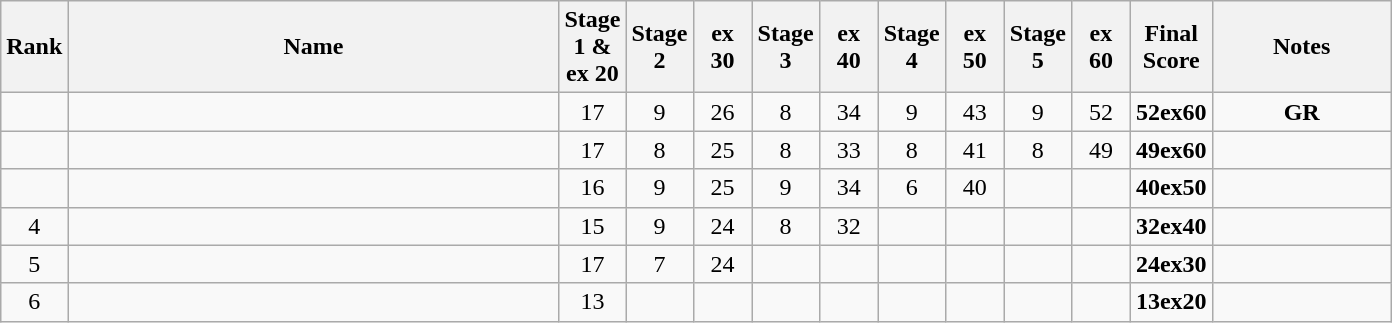<table class="wikitable sortable" style="text-align:center">
<tr>
<th>Rank</th>
<th style="width:20em;">Name</th>
<th style="width:2em;">Stage 1 & ex 20</th>
<th style="width:2em;">Stage 2</th>
<th style="width:2em;">ex 30</th>
<th style="width:2em;">Stage 3</th>
<th style="width:2em;">ex 40</th>
<th style="width:2em;">Stage 4</th>
<th style="width:2em;">ex 50</th>
<th style="width:2em;">Stage 5</th>
<th style="width:2em;">ex 60</th>
<th style="width:2em;">Final Score</th>
<th style="width:7em;">Notes</th>
</tr>
<tr>
<td></td>
<td align=left></td>
<td>17</td>
<td>9</td>
<td>26</td>
<td>8</td>
<td>34</td>
<td>9</td>
<td>43</td>
<td>9</td>
<td>52</td>
<td><strong>52ex60</strong></td>
<td><strong>GR</strong></td>
</tr>
<tr>
<td></td>
<td align=left></td>
<td>17</td>
<td>8</td>
<td>25</td>
<td>8</td>
<td>33</td>
<td>8</td>
<td>41</td>
<td>8</td>
<td>49</td>
<td><strong>49ex60</strong></td>
<td></td>
</tr>
<tr>
<td></td>
<td align=left></td>
<td>16</td>
<td>9</td>
<td>25</td>
<td>9</td>
<td>34</td>
<td>6</td>
<td>40</td>
<td></td>
<td></td>
<td><strong>40ex50</strong></td>
<td></td>
</tr>
<tr>
<td>4</td>
<td align=left></td>
<td>15</td>
<td>9</td>
<td>24</td>
<td>8</td>
<td>32</td>
<td></td>
<td></td>
<td></td>
<td></td>
<td><strong>32ex40</strong></td>
<td></td>
</tr>
<tr>
<td>5</td>
<td align=left></td>
<td>17</td>
<td>7</td>
<td>24</td>
<td></td>
<td></td>
<td></td>
<td></td>
<td></td>
<td></td>
<td><strong>24ex30</strong></td>
<td></td>
</tr>
<tr>
<td>6</td>
<td align=left></td>
<td>13</td>
<td></td>
<td></td>
<td></td>
<td></td>
<td></td>
<td></td>
<td></td>
<td></td>
<td><strong>13ex20</strong></td>
<td></td>
</tr>
</table>
